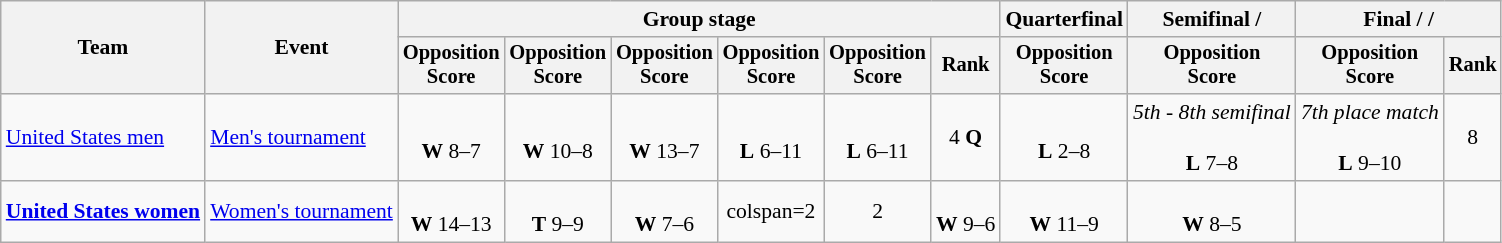<table class=wikitable style=font-size:90%;text-align:center>
<tr>
<th rowspan=2>Team</th>
<th rowspan=2>Event</th>
<th colspan=6>Group stage</th>
<th>Quarterfinal</th>
<th>Semifinal / </th>
<th colspan=2>Final /  / </th>
</tr>
<tr style=font-size:95%>
<th>Opposition<br>Score</th>
<th>Opposition<br>Score</th>
<th>Opposition<br>Score</th>
<th>Opposition<br>Score</th>
<th>Opposition<br>Score</th>
<th>Rank</th>
<th>Opposition<br>Score</th>
<th>Opposition<br>Score</th>
<th>Opposition<br>Score</th>
<th>Rank</th>
</tr>
<tr>
<td align=left><a href='#'>United States men</a></td>
<td align=left><a href='#'>Men's tournament</a></td>
<td><br><strong>W</strong> 8–7</td>
<td><br><strong>W</strong> 10–8</td>
<td><br><strong>W</strong> 13–7</td>
<td><br><strong>L</strong> 6–11</td>
<td><br><strong>L</strong> 6–11</td>
<td>4 <strong>Q</strong></td>
<td><br><strong>L</strong> 2–8</td>
<td><em>5th - 8th semifinal</em><br><br><strong>L</strong> 7–8</td>
<td><em>7th place match</em><br><br><strong>L</strong> 9–10</td>
<td>8</td>
</tr>
<tr>
<td align=left><strong><a href='#'>United States women</a></strong></td>
<td align=left><a href='#'>Women's tournament</a></td>
<td><br><strong>W</strong> 14–13</td>
<td><br><strong>T</strong> 9–9</td>
<td><br><strong>W</strong> 7–6</td>
<td>colspan=2 </td>
<td>2</td>
<td><br><strong>W</strong> 9–6</td>
<td><br><strong>W</strong> 11–9 <strong></strong></td>
<td><br><strong>W</strong> 8–5</td>
<td></td>
</tr>
</table>
